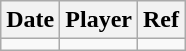<table class="wikitable">
<tr>
<th>Date</th>
<th>Player</th>
<th>Ref</th>
</tr>
<tr>
<td></td>
<td></td>
<td></td>
</tr>
</table>
